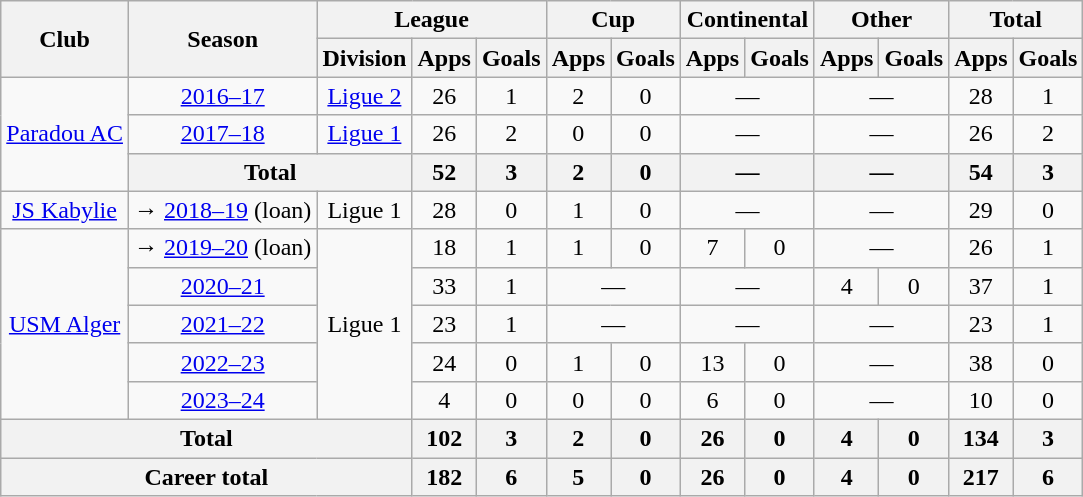<table class="wikitable" style="text-align: center;">
<tr>
<th rowspan="2">Club</th>
<th rowspan="2">Season</th>
<th colspan="3">League</th>
<th colspan="2">Cup</th>
<th colspan="2">Continental</th>
<th colspan="2">Other</th>
<th colspan="2">Total</th>
</tr>
<tr>
<th>Division</th>
<th>Apps</th>
<th>Goals</th>
<th>Apps</th>
<th>Goals</th>
<th>Apps</th>
<th>Goals</th>
<th>Apps</th>
<th>Goals</th>
<th>Apps</th>
<th>Goals</th>
</tr>
<tr>
<td rowspan=3><a href='#'>Paradou AC</a></td>
<td><a href='#'>2016–17</a></td>
<td><a href='#'>Ligue 2</a></td>
<td>26</td>
<td>1</td>
<td>2</td>
<td>0</td>
<td colspan=2>—</td>
<td colspan=2>—</td>
<td>28</td>
<td>1</td>
</tr>
<tr>
<td><a href='#'>2017–18</a></td>
<td><a href='#'>Ligue 1</a></td>
<td>26</td>
<td>2</td>
<td>0</td>
<td>0</td>
<td colspan=2>—</td>
<td colspan=2>—</td>
<td>26</td>
<td>2</td>
</tr>
<tr>
<th colspan="2">Total</th>
<th>52</th>
<th>3</th>
<th>2</th>
<th>0</th>
<th colspan=2>—</th>
<th colspan=2>—</th>
<th>54</th>
<th>3</th>
</tr>
<tr>
<td><a href='#'>JS Kabylie</a></td>
<td>→ <a href='#'>2018–19</a> (loan)</td>
<td>Ligue 1</td>
<td>28</td>
<td>0</td>
<td>1</td>
<td>0</td>
<td colspan=2>—</td>
<td colspan=2>—</td>
<td>29</td>
<td>0</td>
</tr>
<tr>
<td rowspan=5><a href='#'>USM Alger</a></td>
<td>→ <a href='#'>2019–20</a> (loan)</td>
<td rowspan=5>Ligue 1</td>
<td>18</td>
<td>1</td>
<td>1</td>
<td>0</td>
<td>7</td>
<td>0</td>
<td colspan=2>—</td>
<td>26</td>
<td>1</td>
</tr>
<tr>
<td><a href='#'>2020–21</a></td>
<td>33</td>
<td>1</td>
<td colspan=2>—</td>
<td colspan=2>—</td>
<td>4</td>
<td>0</td>
<td>37</td>
<td>1</td>
</tr>
<tr>
<td><a href='#'>2021–22</a></td>
<td>23</td>
<td>1</td>
<td colspan=2>—</td>
<td colspan=2>—</td>
<td colspan=2>—</td>
<td>23</td>
<td>1</td>
</tr>
<tr>
<td><a href='#'>2022–23</a></td>
<td>24</td>
<td>0</td>
<td>1</td>
<td>0</td>
<td>13</td>
<td>0</td>
<td colspan=2>—</td>
<td>38</td>
<td>0</td>
</tr>
<tr>
<td><a href='#'>2023–24</a></td>
<td>4</td>
<td>0</td>
<td>0</td>
<td>0</td>
<td>6</td>
<td>0</td>
<td colspan=2>—</td>
<td>10</td>
<td>0</td>
</tr>
<tr>
<th colspan="3">Total</th>
<th>102</th>
<th>3</th>
<th>2</th>
<th>0</th>
<th>26</th>
<th>0</th>
<th>4</th>
<th>0</th>
<th>134</th>
<th>3</th>
</tr>
<tr>
<th colspan="3">Career total</th>
<th>182</th>
<th>6</th>
<th>5</th>
<th>0</th>
<th>26</th>
<th>0</th>
<th>4</th>
<th>0</th>
<th>217</th>
<th>6</th>
</tr>
</table>
